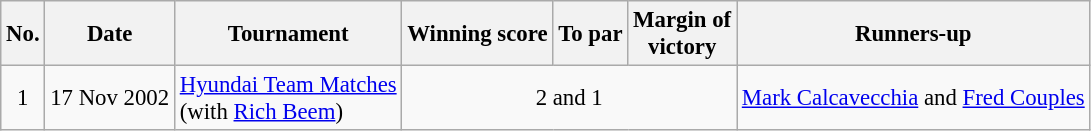<table class="wikitable" style="font-size:95%;">
<tr>
<th>No.</th>
<th>Date</th>
<th>Tournament</th>
<th>Winning score</th>
<th>To par</th>
<th>Margin of<br>victory</th>
<th>Runners-up</th>
</tr>
<tr>
<td align=center>1</td>
<td align=right>17 Nov 2002</td>
<td><a href='#'>Hyundai Team Matches</a><br>(with  <a href='#'>Rich Beem</a>)</td>
<td colspan=3 align=center>2 and 1</td>
<td> <a href='#'>Mark Calcavecchia</a> and  <a href='#'>Fred Couples</a></td>
</tr>
</table>
